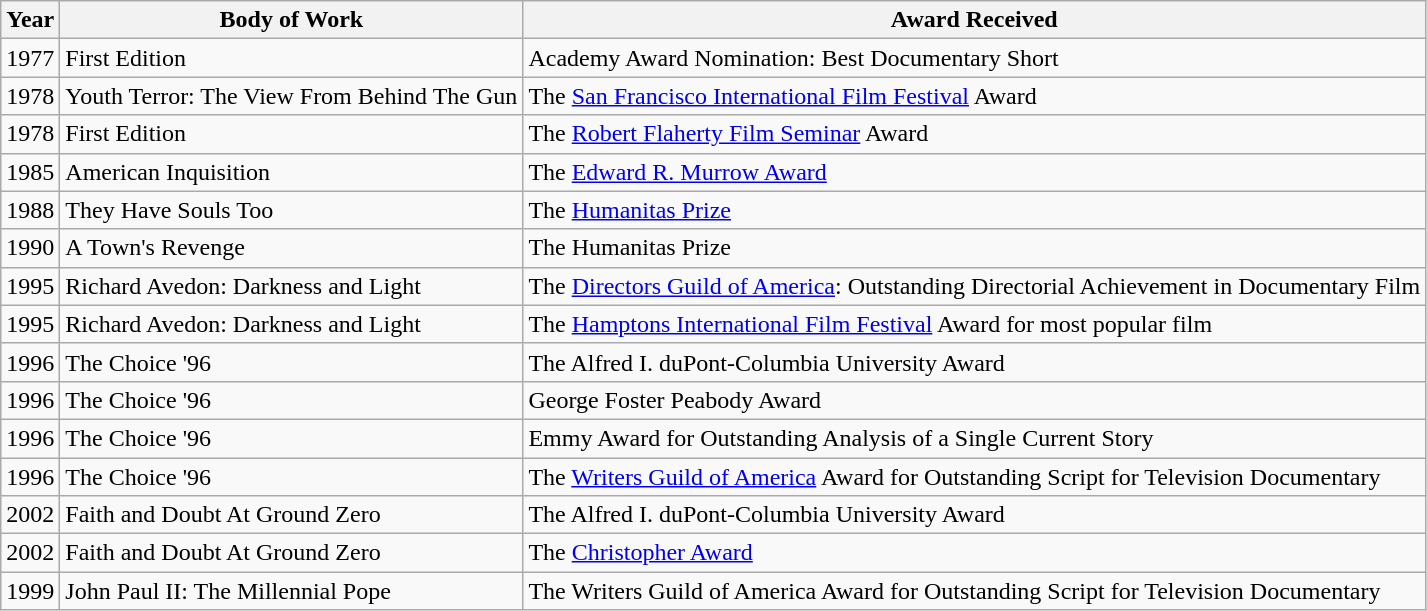<table class="wikitable">
<tr>
<th>Year</th>
<th>Body of Work</th>
<th>Award Received</th>
</tr>
<tr>
<td>1977</td>
<td>First Edition</td>
<td>Academy Award Nomination: Best Documentary Short</td>
</tr>
<tr>
<td>1978</td>
<td>Youth Terror: The View From Behind The Gun</td>
<td>The <a href='#'>San Francisco International Film Festival</a> Award</td>
</tr>
<tr>
<td>1978</td>
<td>First Edition</td>
<td>The <a href='#'>Robert Flaherty Film Seminar</a> Award</td>
</tr>
<tr>
<td>1985</td>
<td>American Inquisition</td>
<td>The <a href='#'>Edward R. Murrow Award</a></td>
</tr>
<tr>
<td>1988</td>
<td>They Have Souls Too</td>
<td>The <a href='#'>Humanitas Prize</a></td>
</tr>
<tr>
<td>1990</td>
<td>A Town's Revenge</td>
<td>The Humanitas Prize</td>
</tr>
<tr>
<td>1995</td>
<td>Richard Avedon: Darkness and Light</td>
<td>The <a href='#'>Directors Guild of America</a>: Outstanding Directorial Achievement in Documentary Film</td>
</tr>
<tr>
<td>1995</td>
<td>Richard Avedon: Darkness and Light</td>
<td>The <a href='#'>Hamptons International Film Festival</a> Award for most popular film</td>
</tr>
<tr>
<td>1996</td>
<td>The Choice '96</td>
<td>The Alfred I. duPont-Columbia University Award</td>
</tr>
<tr>
<td>1996</td>
<td>The Choice '96</td>
<td>George Foster Peabody Award</td>
</tr>
<tr>
<td>1996</td>
<td>The Choice '96</td>
<td>Emmy Award for Outstanding Analysis of a Single Current Story</td>
</tr>
<tr>
<td>1996</td>
<td>The Choice '96</td>
<td>The <a href='#'>Writers Guild of America</a> Award for Outstanding Script for Television Documentary</td>
</tr>
<tr>
<td>2002</td>
<td>Faith and Doubt At Ground Zero</td>
<td>The Alfred I. duPont-Columbia University Award</td>
</tr>
<tr>
<td>2002</td>
<td>Faith and Doubt At Ground Zero</td>
<td>The <a href='#'>Christopher Award</a></td>
</tr>
<tr>
<td>1999</td>
<td>John Paul II: The Millennial Pope</td>
<td>The Writers Guild of America Award for Outstanding Script for Television Documentary</td>
</tr>
</table>
